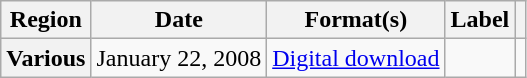<table class="wikitable plainrowheaders">
<tr>
<th scope="col">Region</th>
<th scope="col">Date</th>
<th scope="col">Format(s)</th>
<th scope="col">Label</th>
<th scope="col"></th>
</tr>
<tr>
<th scope="row">Various</th>
<td>January 22, 2008</td>
<td><a href='#'>Digital download</a></td>
<td></td>
<td align="center"></td>
</tr>
</table>
